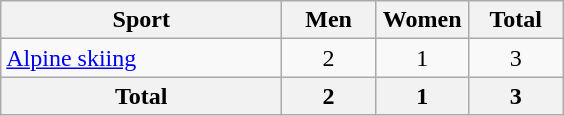<table class="wikitable sortable" style="text-align:center;">
<tr>
<th width=180>Sport</th>
<th width=55>Men</th>
<th width=55>Women</th>
<th width=55>Total</th>
</tr>
<tr>
<td align=left><a href='#'>Alpine skiing</a></td>
<td>2</td>
<td>1</td>
<td>3</td>
</tr>
<tr>
<th>Total</th>
<th>2</th>
<th>1</th>
<th>3</th>
</tr>
</table>
